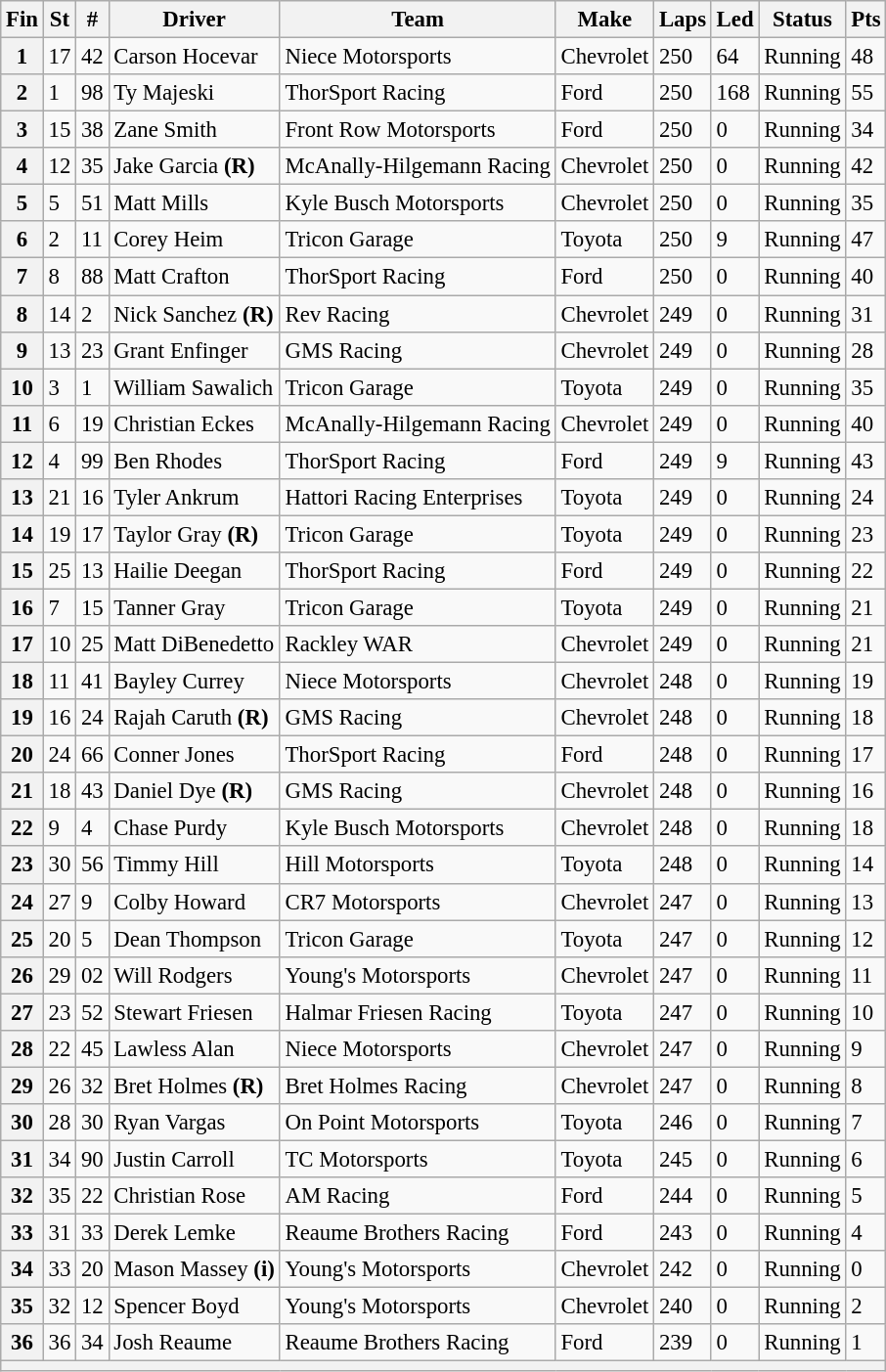<table class="wikitable" style="font-size:95%">
<tr>
<th>Fin</th>
<th>St</th>
<th>#</th>
<th>Driver</th>
<th>Team</th>
<th>Make</th>
<th>Laps</th>
<th>Led</th>
<th>Status</th>
<th>Pts</th>
</tr>
<tr>
<th>1</th>
<td>17</td>
<td>42</td>
<td>Carson Hocevar</td>
<td>Niece Motorsports</td>
<td>Chevrolet</td>
<td>250</td>
<td>64</td>
<td>Running</td>
<td>48</td>
</tr>
<tr>
<th>2</th>
<td>1</td>
<td>98</td>
<td>Ty Majeski</td>
<td>ThorSport Racing</td>
<td>Ford</td>
<td>250</td>
<td>168</td>
<td>Running</td>
<td>55</td>
</tr>
<tr>
<th>3</th>
<td>15</td>
<td>38</td>
<td>Zane Smith</td>
<td>Front Row Motorsports</td>
<td>Ford</td>
<td>250</td>
<td>0</td>
<td>Running</td>
<td>34</td>
</tr>
<tr>
<th>4</th>
<td>12</td>
<td>35</td>
<td>Jake Garcia <strong>(R)</strong></td>
<td>McAnally-Hilgemann Racing</td>
<td>Chevrolet</td>
<td>250</td>
<td>0</td>
<td>Running</td>
<td>42</td>
</tr>
<tr>
<th>5</th>
<td>5</td>
<td>51</td>
<td>Matt Mills</td>
<td>Kyle Busch Motorsports</td>
<td>Chevrolet</td>
<td>250</td>
<td>0</td>
<td>Running</td>
<td>35</td>
</tr>
<tr>
<th>6</th>
<td>2</td>
<td>11</td>
<td>Corey Heim</td>
<td>Tricon Garage</td>
<td>Toyota</td>
<td>250</td>
<td>9</td>
<td>Running</td>
<td>47</td>
</tr>
<tr>
<th>7</th>
<td>8</td>
<td>88</td>
<td>Matt Crafton</td>
<td>ThorSport Racing</td>
<td>Ford</td>
<td>250</td>
<td>0</td>
<td>Running</td>
<td>40</td>
</tr>
<tr>
<th>8</th>
<td>14</td>
<td>2</td>
<td>Nick Sanchez <strong>(R)</strong></td>
<td>Rev Racing</td>
<td>Chevrolet</td>
<td>249</td>
<td>0</td>
<td>Running</td>
<td>31</td>
</tr>
<tr>
<th>9</th>
<td>13</td>
<td>23</td>
<td>Grant Enfinger</td>
<td>GMS Racing</td>
<td>Chevrolet</td>
<td>249</td>
<td>0</td>
<td>Running</td>
<td>28</td>
</tr>
<tr>
<th>10</th>
<td>3</td>
<td>1</td>
<td>William Sawalich</td>
<td>Tricon Garage</td>
<td>Toyota</td>
<td>249</td>
<td>0</td>
<td>Running</td>
<td>35</td>
</tr>
<tr>
<th>11</th>
<td>6</td>
<td>19</td>
<td>Christian Eckes</td>
<td>McAnally-Hilgemann Racing</td>
<td>Chevrolet</td>
<td>249</td>
<td>0</td>
<td>Running</td>
<td>40</td>
</tr>
<tr>
<th>12</th>
<td>4</td>
<td>99</td>
<td>Ben Rhodes</td>
<td>ThorSport Racing</td>
<td>Ford</td>
<td>249</td>
<td>9</td>
<td>Running</td>
<td>43</td>
</tr>
<tr>
<th>13</th>
<td>21</td>
<td>16</td>
<td>Tyler Ankrum</td>
<td>Hattori Racing Enterprises</td>
<td>Toyota</td>
<td>249</td>
<td>0</td>
<td>Running</td>
<td>24</td>
</tr>
<tr>
<th>14</th>
<td>19</td>
<td>17</td>
<td>Taylor Gray <strong>(R)</strong></td>
<td>Tricon Garage</td>
<td>Toyota</td>
<td>249</td>
<td>0</td>
<td>Running</td>
<td>23</td>
</tr>
<tr>
<th>15</th>
<td>25</td>
<td>13</td>
<td>Hailie Deegan</td>
<td>ThorSport Racing</td>
<td>Ford</td>
<td>249</td>
<td>0</td>
<td>Running</td>
<td>22</td>
</tr>
<tr>
<th>16</th>
<td>7</td>
<td>15</td>
<td>Tanner Gray</td>
<td>Tricon Garage</td>
<td>Toyota</td>
<td>249</td>
<td>0</td>
<td>Running</td>
<td>21</td>
</tr>
<tr>
<th>17</th>
<td>10</td>
<td>25</td>
<td>Matt DiBenedetto</td>
<td>Rackley WAR</td>
<td>Chevrolet</td>
<td>249</td>
<td>0</td>
<td>Running</td>
<td>21</td>
</tr>
<tr>
<th>18</th>
<td>11</td>
<td>41</td>
<td>Bayley Currey</td>
<td>Niece Motorsports</td>
<td>Chevrolet</td>
<td>248</td>
<td>0</td>
<td>Running</td>
<td>19</td>
</tr>
<tr>
<th>19</th>
<td>16</td>
<td>24</td>
<td>Rajah Caruth <strong>(R)</strong></td>
<td>GMS Racing</td>
<td>Chevrolet</td>
<td>248</td>
<td>0</td>
<td>Running</td>
<td>18</td>
</tr>
<tr>
<th>20</th>
<td>24</td>
<td>66</td>
<td>Conner Jones</td>
<td>ThorSport Racing</td>
<td>Ford</td>
<td>248</td>
<td>0</td>
<td>Running</td>
<td>17</td>
</tr>
<tr>
<th>21</th>
<td>18</td>
<td>43</td>
<td>Daniel Dye <strong>(R)</strong></td>
<td>GMS Racing</td>
<td>Chevrolet</td>
<td>248</td>
<td>0</td>
<td>Running</td>
<td>16</td>
</tr>
<tr>
<th>22</th>
<td>9</td>
<td>4</td>
<td>Chase Purdy</td>
<td>Kyle Busch Motorsports</td>
<td>Chevrolet</td>
<td>248</td>
<td>0</td>
<td>Running</td>
<td>18</td>
</tr>
<tr>
<th>23</th>
<td>30</td>
<td>56</td>
<td>Timmy Hill</td>
<td>Hill Motorsports</td>
<td>Toyota</td>
<td>248</td>
<td>0</td>
<td>Running</td>
<td>14</td>
</tr>
<tr>
<th>24</th>
<td>27</td>
<td>9</td>
<td>Colby Howard</td>
<td>CR7 Motorsports</td>
<td>Chevrolet</td>
<td>247</td>
<td>0</td>
<td>Running</td>
<td>13</td>
</tr>
<tr>
<th>25</th>
<td>20</td>
<td>5</td>
<td>Dean Thompson</td>
<td>Tricon Garage</td>
<td>Toyota</td>
<td>247</td>
<td>0</td>
<td>Running</td>
<td>12</td>
</tr>
<tr>
<th>26</th>
<td>29</td>
<td>02</td>
<td>Will Rodgers</td>
<td>Young's Motorsports</td>
<td>Chevrolet</td>
<td>247</td>
<td>0</td>
<td>Running</td>
<td>11</td>
</tr>
<tr>
<th>27</th>
<td>23</td>
<td>52</td>
<td>Stewart Friesen</td>
<td>Halmar Friesen Racing</td>
<td>Toyota</td>
<td>247</td>
<td>0</td>
<td>Running</td>
<td>10</td>
</tr>
<tr>
<th>28</th>
<td>22</td>
<td>45</td>
<td>Lawless Alan</td>
<td>Niece Motorsports</td>
<td>Chevrolet</td>
<td>247</td>
<td>0</td>
<td>Running</td>
<td>9</td>
</tr>
<tr>
<th>29</th>
<td>26</td>
<td>32</td>
<td>Bret Holmes <strong>(R)</strong></td>
<td>Bret Holmes Racing</td>
<td>Chevrolet</td>
<td>247</td>
<td>0</td>
<td>Running</td>
<td>8</td>
</tr>
<tr>
<th>30</th>
<td>28</td>
<td>30</td>
<td>Ryan Vargas</td>
<td>On Point Motorsports</td>
<td>Toyota</td>
<td>246</td>
<td>0</td>
<td>Running</td>
<td>7</td>
</tr>
<tr>
<th>31</th>
<td>34</td>
<td>90</td>
<td>Justin Carroll</td>
<td>TC Motorsports</td>
<td>Toyota</td>
<td>245</td>
<td>0</td>
<td>Running</td>
<td>6</td>
</tr>
<tr>
<th>32</th>
<td>35</td>
<td>22</td>
<td>Christian Rose</td>
<td>AM Racing</td>
<td>Ford</td>
<td>244</td>
<td>0</td>
<td>Running</td>
<td>5</td>
</tr>
<tr>
<th>33</th>
<td>31</td>
<td>33</td>
<td>Derek Lemke</td>
<td>Reaume Brothers Racing</td>
<td>Ford</td>
<td>243</td>
<td>0</td>
<td>Running</td>
<td>4</td>
</tr>
<tr>
<th>34</th>
<td>33</td>
<td>20</td>
<td>Mason Massey <strong>(i)</strong></td>
<td>Young's Motorsports</td>
<td>Chevrolet</td>
<td>242</td>
<td>0</td>
<td>Running</td>
<td>0</td>
</tr>
<tr>
<th>35</th>
<td>32</td>
<td>12</td>
<td>Spencer Boyd</td>
<td>Young's Motorsports</td>
<td>Chevrolet</td>
<td>240</td>
<td>0</td>
<td>Running</td>
<td>2</td>
</tr>
<tr>
<th>36</th>
<td>36</td>
<td>34</td>
<td>Josh Reaume</td>
<td>Reaume Brothers Racing</td>
<td>Ford</td>
<td>239</td>
<td>0</td>
<td>Running</td>
<td>1</td>
</tr>
<tr>
<th colspan="10"></th>
</tr>
</table>
